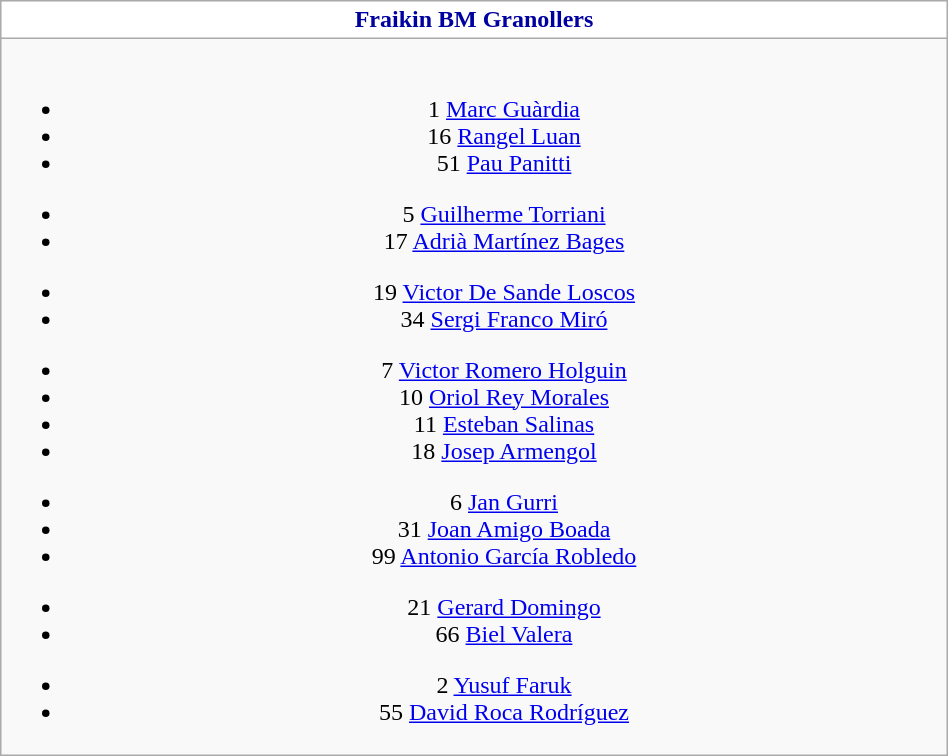<table class="wikitable" style="font-size:100%; text-align:center;" width=50%>
<tr>
<th colspan=5 style="background-color:#FFFFFF;color:#0000A0;text-align:center;"> Fraikin BM Granollers</th>
</tr>
<tr>
<td><br>
<ul><li>1  <a href='#'>Marc Guàrdia</a></li><li>16  <a href='#'>Rangel Luan</a></li><li>51  <a href='#'>Pau Panitti</a></li></ul><ul><li>5  <a href='#'>Guilherme Torriani</a></li><li>17  <a href='#'>Adrià Martínez Bages</a></li></ul><ul><li>19  <a href='#'>Victor De Sande Loscos</a></li><li>34  <a href='#'>Sergi Franco Miró</a></li></ul><ul><li>7  <a href='#'>Victor Romero Holguin</a></li><li>10  <a href='#'>Oriol Rey Morales</a></li><li>11  <a href='#'>Esteban Salinas</a></li><li>18  <a href='#'>Josep Armengol</a></li></ul><ul><li>6  <a href='#'>Jan Gurri</a></li><li>31  <a href='#'>Joan Amigo Boada</a></li><li>99  <a href='#'>Antonio García Robledo</a></li></ul><ul><li>21  <a href='#'>Gerard Domingo</a></li><li>66  <a href='#'>Biel Valera</a></li></ul><ul><li>2  <a href='#'>Yusuf Faruk</a></li><li>55  <a href='#'>David Roca Rodríguez</a></li></ul></td>
</tr>
</table>
